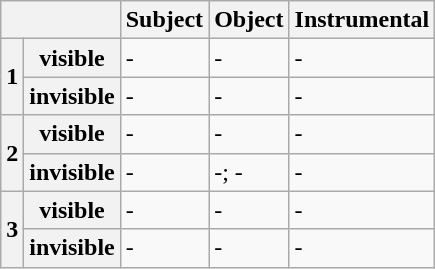<table class=wikitable>
<tr>
<th colspan="2"></th>
<th>Subject</th>
<th>Object</th>
<th>Instrumental</th>
</tr>
<tr>
<th rowspan=2>1</th>
<th>visible</th>
<td>-</td>
<td>-</td>
<td>-</td>
</tr>
<tr>
<th>invisible</th>
<td>-</td>
<td>-</td>
<td>-</td>
</tr>
<tr>
<th rowspan=2>2</th>
<th>visible</th>
<td>-</td>
<td>-</td>
<td>-</td>
</tr>
<tr>
<th>invisible</th>
<td>-</td>
<td>-; -</td>
<td>-</td>
</tr>
<tr>
<th rowspan=2>3</th>
<th>visible</th>
<td>-</td>
<td>-</td>
<td>-</td>
</tr>
<tr>
<th>invisible</th>
<td>-</td>
<td>-</td>
<td>-</td>
</tr>
</table>
